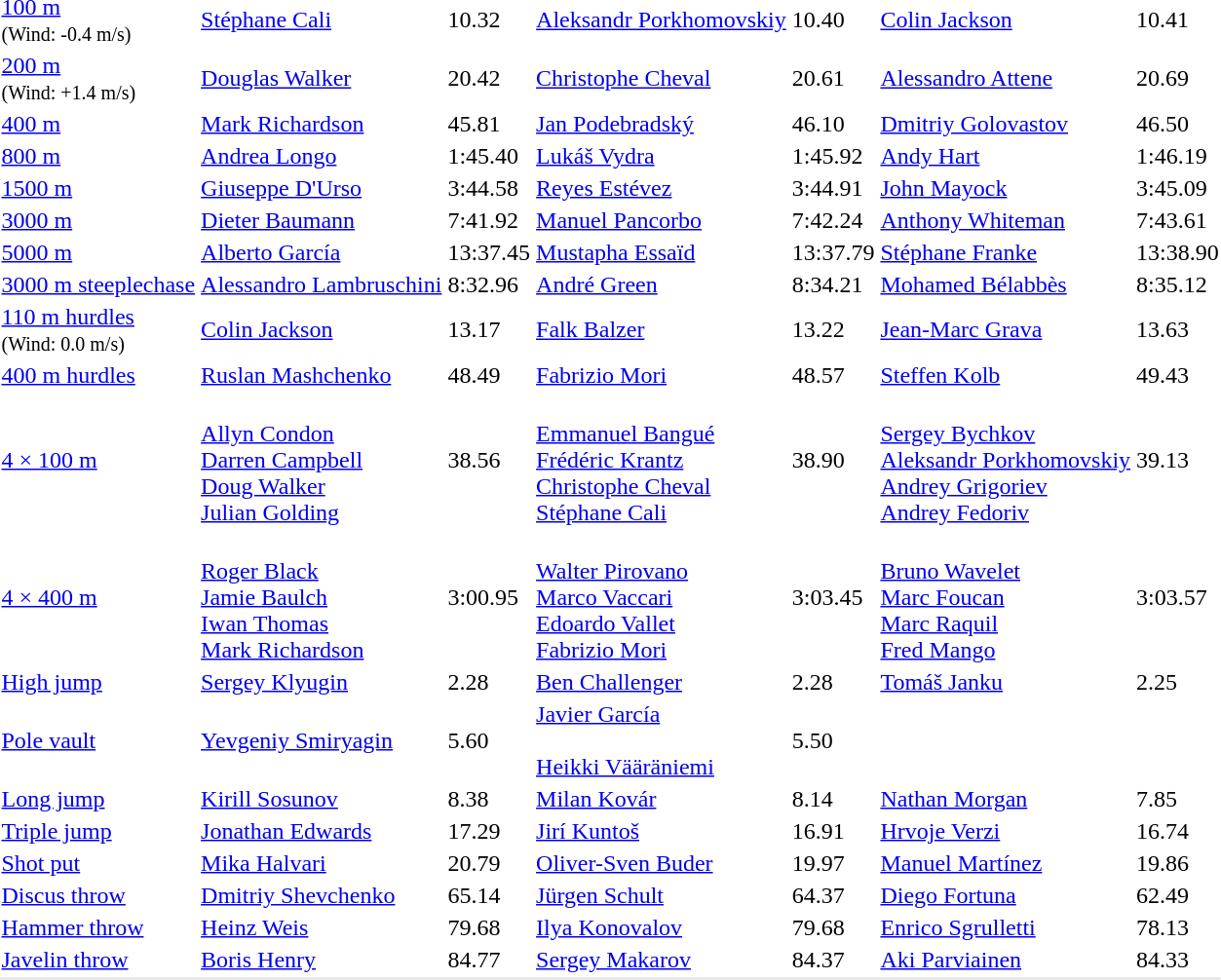<table>
<tr>
<td><a href='#'>100 m</a><br><small>(Wind: -0.4 m/s)</small></td>
<td><a href='#'>Stéphane Cali</a><br></td>
<td>10.32</td>
<td><a href='#'>Aleksandr Porkhomovskiy</a><br></td>
<td>10.40</td>
<td><a href='#'>Colin Jackson</a><br></td>
<td>10.41</td>
</tr>
<tr>
<td><a href='#'>200 m</a><br><small>(Wind: +1.4 m/s)</small></td>
<td><a href='#'>Douglas Walker</a><br></td>
<td>20.42</td>
<td><a href='#'>Christophe Cheval</a><br></td>
<td>20.61</td>
<td><a href='#'>Alessandro Attene</a><br></td>
<td>20.69</td>
</tr>
<tr>
<td><a href='#'>400 m</a></td>
<td><a href='#'>Mark Richardson</a><br></td>
<td>45.81</td>
<td><a href='#'>Jan Podebradský</a><br></td>
<td>46.10</td>
<td><a href='#'>Dmitriy Golovastov</a><br></td>
<td>46.50</td>
</tr>
<tr>
<td><a href='#'>800 m</a></td>
<td><a href='#'>Andrea Longo</a><br></td>
<td>1:45.40</td>
<td><a href='#'>Lukáš Vydra</a><br></td>
<td>1:45.92</td>
<td><a href='#'>Andy Hart</a><br></td>
<td>1:46.19</td>
</tr>
<tr>
<td><a href='#'>1500 m</a></td>
<td><a href='#'>Giuseppe D'Urso</a><br></td>
<td>3:44.58</td>
<td><a href='#'>Reyes Estévez</a><br></td>
<td>3:44.91</td>
<td><a href='#'>John Mayock</a><br></td>
<td>3:45.09</td>
</tr>
<tr>
<td><a href='#'>3000 m</a></td>
<td><a href='#'>Dieter Baumann</a><br></td>
<td>7:41.92</td>
<td><a href='#'>Manuel Pancorbo</a><br></td>
<td>7:42.24</td>
<td><a href='#'>Anthony Whiteman</a><br></td>
<td>7:43.61</td>
</tr>
<tr>
<td><a href='#'>5000 m</a></td>
<td><a href='#'>Alberto García</a><br></td>
<td>13:37.45</td>
<td><a href='#'>Mustapha Essaïd</a><br></td>
<td>13:37.79</td>
<td><a href='#'>Stéphane Franke</a><br></td>
<td>13:38.90</td>
</tr>
<tr>
<td><a href='#'>3000 m steeplechase</a></td>
<td><a href='#'>Alessandro Lambruschini</a><br></td>
<td>8:32.96</td>
<td><a href='#'>André Green</a><br></td>
<td>8:34.21</td>
<td><a href='#'>Mohamed Bélabbès</a><br></td>
<td>8:35.12</td>
</tr>
<tr>
<td><a href='#'>110 m hurdles</a><br><small>(Wind: 0.0 m/s)</small></td>
<td><a href='#'>Colin Jackson</a><br></td>
<td>13.17</td>
<td><a href='#'>Falk Balzer</a><br></td>
<td>13.22</td>
<td><a href='#'>Jean-Marc Grava</a><br></td>
<td>13.63</td>
</tr>
<tr>
<td><a href='#'>400 m hurdles</a></td>
<td><a href='#'>Ruslan Mashchenko</a><br></td>
<td>48.49</td>
<td><a href='#'>Fabrizio Mori</a><br></td>
<td>48.57</td>
<td><a href='#'>Steffen Kolb</a><br></td>
<td>49.43</td>
</tr>
<tr>
<td><a href='#'>4 × 100 m</a></td>
<td><br><a href='#'>Allyn Condon</a><br><a href='#'>Darren Campbell</a><br><a href='#'>Doug Walker</a><br><a href='#'>Julian Golding</a></td>
<td>38.56</td>
<td><br><a href='#'>Emmanuel Bangué</a><br><a href='#'>Frédéric Krantz</a><br><a href='#'>Christophe Cheval</a><br><a href='#'>Stéphane Cali</a></td>
<td>38.90</td>
<td><br><a href='#'>Sergey Bychkov</a><br><a href='#'>Aleksandr Porkhomovskiy</a><br><a href='#'>Andrey Grigoriev</a><br><a href='#'>Andrey Fedoriv</a></td>
<td>39.13</td>
</tr>
<tr>
<td><a href='#'>4 × 400 m</a></td>
<td><br><a href='#'>Roger Black</a><br><a href='#'>Jamie Baulch</a><br><a href='#'>Iwan Thomas</a><br><a href='#'>Mark Richardson</a></td>
<td>3:00.95</td>
<td><br><a href='#'>Walter Pirovano</a><br><a href='#'>Marco Vaccari</a><br><a href='#'>Edoardo Vallet</a><br><a href='#'>Fabrizio Mori</a></td>
<td>3:03.45</td>
<td><br><a href='#'>Bruno Wavelet</a><br><a href='#'>Marc Foucan</a><br><a href='#'>Marc Raquil</a><br><a href='#'>Fred Mango</a></td>
<td>3:03.57</td>
</tr>
<tr>
<td><a href='#'>High jump</a></td>
<td><a href='#'>Sergey Klyugin</a><br></td>
<td>2.28</td>
<td><a href='#'>Ben Challenger</a><br></td>
<td>2.28</td>
<td><a href='#'>Tomáš Janku</a><br></td>
<td>2.25</td>
</tr>
<tr>
<td><a href='#'>Pole vault</a></td>
<td><a href='#'>Yevgeniy Smiryagin</a><br></td>
<td>5.60</td>
<td><a href='#'>Javier García</a><br><br><a href='#'>Heikki Vääräniemi</a><br></td>
<td>5.50</td>
<td></td>
</tr>
<tr>
<td><a href='#'>Long jump</a></td>
<td><a href='#'>Kirill Sosunov</a><br></td>
<td>8.38</td>
<td><a href='#'>Milan Kovár</a><br></td>
<td>8.14</td>
<td><a href='#'>Nathan Morgan</a><br></td>
<td>7.85</td>
</tr>
<tr>
<td><a href='#'>Triple jump</a></td>
<td><a href='#'>Jonathan Edwards</a><br></td>
<td>17.29</td>
<td><a href='#'>Jirí Kuntoš</a><br></td>
<td>16.91</td>
<td><a href='#'>Hrvoje Verzi</a><br></td>
<td>16.74</td>
</tr>
<tr>
<td><a href='#'>Shot put</a></td>
<td><a href='#'>Mika Halvari</a><br></td>
<td>20.79</td>
<td><a href='#'>Oliver-Sven Buder</a><br></td>
<td>19.97</td>
<td><a href='#'>Manuel Martínez</a><br></td>
<td>19.86</td>
</tr>
<tr>
<td><a href='#'>Discus throw</a></td>
<td><a href='#'>Dmitriy Shevchenko</a><br></td>
<td>65.14</td>
<td><a href='#'>Jürgen Schult</a><br></td>
<td>64.37</td>
<td><a href='#'>Diego Fortuna</a><br></td>
<td>62.49</td>
</tr>
<tr>
<td><a href='#'>Hammer throw</a></td>
<td><a href='#'>Heinz Weis</a><br></td>
<td>79.68</td>
<td><a href='#'>Ilya Konovalov</a><br></td>
<td>79.68</td>
<td><a href='#'>Enrico Sgrulletti</a><br></td>
<td>78.13</td>
</tr>
<tr>
<td><a href='#'>Javelin throw</a></td>
<td><a href='#'>Boris Henry</a><br></td>
<td>84.77</td>
<td><a href='#'>Sergey Makarov</a><br></td>
<td>84.37</td>
<td><a href='#'>Aki Parviainen</a><br></td>
<td>84.33</td>
</tr>
<tr style="background:#e8e8e8;">
<td colspan=7></td>
</tr>
</table>
